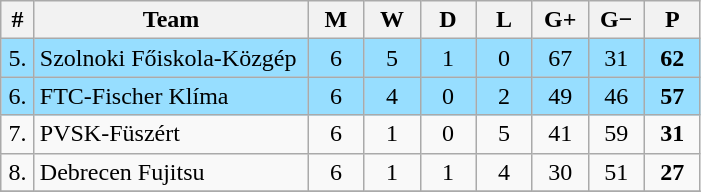<table class="wikitable" style="text-align: center;">
<tr>
<th width="15">#</th>
<th width="175">Team</th>
<th width="30">M</th>
<th width="30">W</th>
<th width="30">D</th>
<th width="30">L</th>
<th width="30">G+</th>
<th width="30">G−</th>
<th width="30">P</th>
</tr>
<tr style="background: #97DEFF;">
<td>5.</td>
<td align="left">Szolnoki Főiskola-Közgép</td>
<td>6</td>
<td>5</td>
<td>1</td>
<td>0</td>
<td>67</td>
<td>31</td>
<td><strong>62</strong></td>
</tr>
<tr style="background: #97DEFF;">
<td>6.</td>
<td align="left">FTC-Fischer Klíma</td>
<td>6</td>
<td>4</td>
<td>0</td>
<td>2</td>
<td>49</td>
<td>46</td>
<td><strong>57</strong></td>
</tr>
<tr>
<td>7.</td>
<td align="left">PVSK-Füszért</td>
<td>6</td>
<td>1</td>
<td>0</td>
<td>5</td>
<td>41</td>
<td>59</td>
<td><strong>31</strong></td>
</tr>
<tr>
<td>8.</td>
<td align="left">Debrecen Fujitsu</td>
<td>6</td>
<td>1</td>
<td>1</td>
<td>4</td>
<td>30</td>
<td>51</td>
<td><strong>27</strong></td>
</tr>
<tr>
</tr>
</table>
